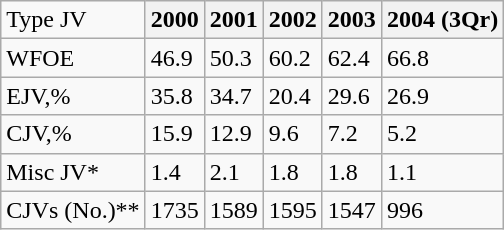<table class="wikitable">
<tr>
<td>Type JV</td>
<th>2000</th>
<th>2001</th>
<th>2002</th>
<th>2003</th>
<th>2004 (3Qr)</th>
</tr>
<tr>
<td>WFOE</td>
<td>46.9</td>
<td>50.3</td>
<td>60.2</td>
<td>62.4</td>
<td>66.8</td>
</tr>
<tr>
<td>EJV,%</td>
<td>35.8</td>
<td>34.7</td>
<td>20.4</td>
<td>29.6</td>
<td>26.9</td>
</tr>
<tr>
<td>CJV,%</td>
<td>15.9</td>
<td>12.9</td>
<td>9.6</td>
<td>7.2</td>
<td>5.2</td>
</tr>
<tr>
<td>Misc JV*</td>
<td>1.4</td>
<td>2.1</td>
<td>1.8</td>
<td>1.8</td>
<td>1.1</td>
</tr>
<tr>
<td>CJVs (No.)**</td>
<td>1735</td>
<td>1589</td>
<td>1595</td>
<td>1547</td>
<td>996</td>
</tr>
</table>
